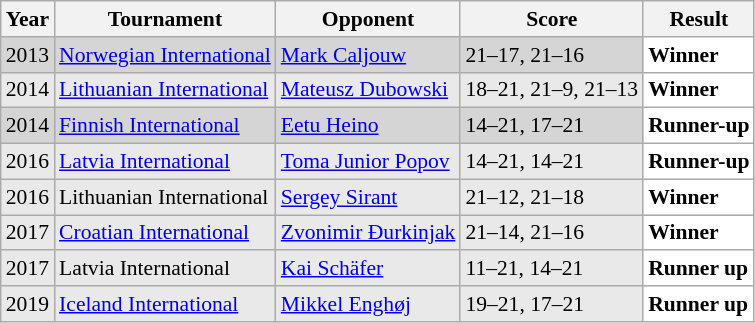<table class="sortable wikitable" style="font-size: 90%;">
<tr>
<th>Year</th>
<th>Tournament</th>
<th>Opponent</th>
<th>Score</th>
<th>Result</th>
</tr>
<tr style="background:#D5D5D5">
<td align="center">2013</td>
<td align="left"><a href='#'>Norwegian International</a></td>
<td align="left"> <a href='#'>Mark Caljouw</a></td>
<td align="left">21–17, 21–16</td>
<td style="text-align:left; background:white"> <strong>Winner</strong></td>
</tr>
<tr style="background:#E9E9E9">
<td align="center">2014</td>
<td align="left"><a href='#'>Lithuanian International</a></td>
<td align="left"> <a href='#'>Mateusz Dubowski</a></td>
<td align="left">18–21, 21–9, 21–13</td>
<td style="text-align:left; background:white"> <strong>Winner</strong></td>
</tr>
<tr style="background:#D5D5D5">
<td align="center">2014</td>
<td align="left"><a href='#'>Finnish International</a></td>
<td align="left"> <a href='#'>Eetu Heino</a></td>
<td align="left">14–21, 17–21</td>
<td style="text-align:left; background:white"> <strong>Runner-up</strong></td>
</tr>
<tr style="background:#E9E9E9">
<td align="center">2016</td>
<td align="left"><a href='#'>Latvia International</a></td>
<td align="left"> <a href='#'>Toma Junior Popov</a></td>
<td align="left">14–21, 14–21</td>
<td style="text-align:left; background:white"> <strong>Runner-up</strong></td>
</tr>
<tr style="background:#E9E9E9">
<td align="center">2016</td>
<td align="left">Lithuanian International</td>
<td align="left"> <a href='#'>Sergey Sirant</a></td>
<td align="left">21–12, 21–18</td>
<td style="text-align:left; background:white"> <strong>Winner</strong></td>
</tr>
<tr style="background:#E9E9E9">
<td align="center">2017</td>
<td align="left"><a href='#'>Croatian International</a></td>
<td align="left"> <a href='#'>Zvonimir Đurkinjak</a></td>
<td align="left">21–14, 21–16</td>
<td style="text-align:left; background:white"> <strong>Winner</strong></td>
</tr>
<tr style="background:#E9E9E9">
<td align="center">2017</td>
<td align="left">Latvia International</td>
<td align="left"> <a href='#'>Kai Schäfer</a></td>
<td align="left">11–21, 14–21</td>
<td style="text-align:left; background:white"> <strong>Runner up</strong></td>
</tr>
<tr style="background:#E9E9E9">
<td align="center">2019</td>
<td align="left"><a href='#'>Iceland International</a></td>
<td align="left"> <a href='#'>Mikkel Enghøj</a></td>
<td align="left">19–21, 17–21</td>
<td style="text-align:left; background:white"> <strong>Runner up</strong></td>
</tr>
</table>
